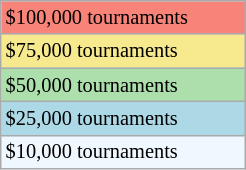<table class="wikitable" style="font-size:85%; width:13%;">
<tr style="background:#f88379;">
<td>$100,000 tournaments</td>
</tr>
<tr style="background:#f7e98e;">
<td>$75,000 tournaments</td>
</tr>
<tr style="background:#addfad;">
<td>$50,000 tournaments</td>
</tr>
<tr style="background:lightblue;">
<td>$25,000 tournaments</td>
</tr>
<tr style="background:#f0f8ff;">
<td>$10,000 tournaments</td>
</tr>
</table>
